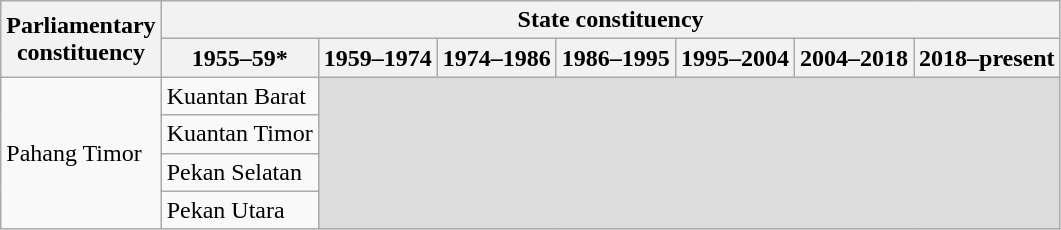<table class="wikitable">
<tr>
<th rowspan="2">Parliamentary<br>constituency</th>
<th colspan="7">State constituency</th>
</tr>
<tr>
<th>1955–59*</th>
<th>1959–1974</th>
<th>1974–1986</th>
<th>1986–1995</th>
<th>1995–2004</th>
<th>2004–2018</th>
<th>2018–present</th>
</tr>
<tr>
<td rowspan="4">Pahang Timor</td>
<td>Kuantan Barat</td>
<td colspan="6" rowspan="4" bgcolor="dcdcdc"></td>
</tr>
<tr>
<td>Kuantan Timor</td>
</tr>
<tr>
<td>Pekan Selatan</td>
</tr>
<tr>
<td>Pekan Utara</td>
</tr>
</table>
